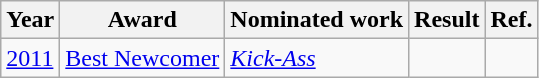<table class="wikitable">
<tr>
<th>Year</th>
<th>Award</th>
<th>Nominated work</th>
<th>Result</th>
<th>Ref.</th>
</tr>
<tr>
<td><a href='#'>2011</a></td>
<td><a href='#'>Best Newcomer</a></td>
<td><em><a href='#'>Kick-Ass</a></em></td>
<td></td>
<td align="center"></td>
</tr>
</table>
